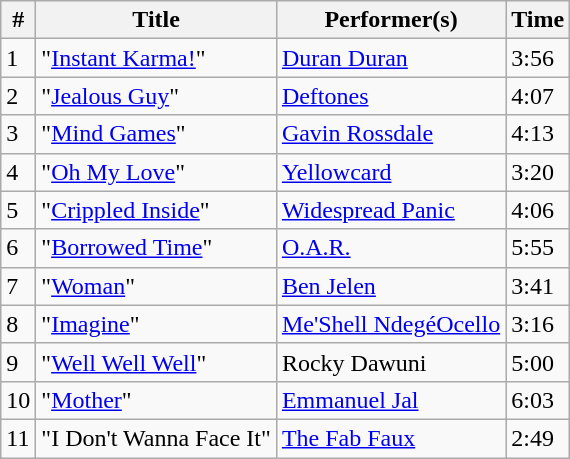<table class="wikitable">
<tr>
<th style="text-align:center;">#</th>
<th style="text-align:center;">Title</th>
<th style="text-align:center;">Performer(s)</th>
<th style="text-align:center;">Time</th>
</tr>
<tr>
<td>1</td>
<td>"<a href='#'>Instant Karma!</a>"</td>
<td><a href='#'>Duran Duran</a></td>
<td>3:56</td>
</tr>
<tr>
<td>2</td>
<td>"<a href='#'>Jealous Guy</a>"</td>
<td><a href='#'>Deftones</a></td>
<td>4:07</td>
</tr>
<tr>
<td>3</td>
<td>"<a href='#'>Mind Games</a>"</td>
<td><a href='#'>Gavin Rossdale</a></td>
<td>4:13</td>
</tr>
<tr>
<td>4</td>
<td>"<a href='#'>Oh My Love</a>"</td>
<td><a href='#'>Yellowcard</a></td>
<td>3:20</td>
</tr>
<tr>
<td>5</td>
<td>"<a href='#'>Crippled Inside</a>"</td>
<td><a href='#'>Widespread Panic</a></td>
<td>4:06</td>
</tr>
<tr>
<td>6</td>
<td>"<a href='#'>Borrowed Time</a>"</td>
<td><a href='#'>O.A.R.</a></td>
<td>5:55</td>
</tr>
<tr>
<td>7</td>
<td>"<a href='#'>Woman</a>"</td>
<td><a href='#'>Ben Jelen</a></td>
<td>3:41</td>
</tr>
<tr>
<td>8</td>
<td>"<a href='#'>Imagine</a>"</td>
<td><a href='#'>Me'Shell NdegéOcello</a></td>
<td>3:16</td>
</tr>
<tr>
<td>9</td>
<td>"<a href='#'>Well Well Well</a>"</td>
<td>Rocky Dawuni</td>
<td>5:00</td>
</tr>
<tr>
<td>10</td>
<td>"<a href='#'>Mother</a>"</td>
<td><a href='#'>Emmanuel Jal</a></td>
<td>6:03</td>
</tr>
<tr>
<td>11</td>
<td>"I Don't Wanna Face It"</td>
<td><a href='#'>The Fab Faux</a></td>
<td>2:49</td>
</tr>
</table>
